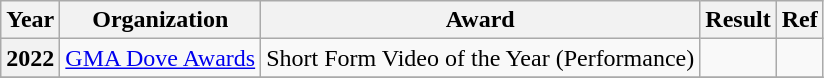<table class="wikitable plainrowheaders">
<tr>
<th>Year</th>
<th>Organization</th>
<th>Award</th>
<th>Result</th>
<th>Ref</th>
</tr>
<tr>
<th scope="row">2022</th>
<td><a href='#'>GMA Dove Awards</a></td>
<td>Short Form Video of the Year (Performance)</td>
<td></td>
<td></td>
</tr>
<tr>
</tr>
</table>
